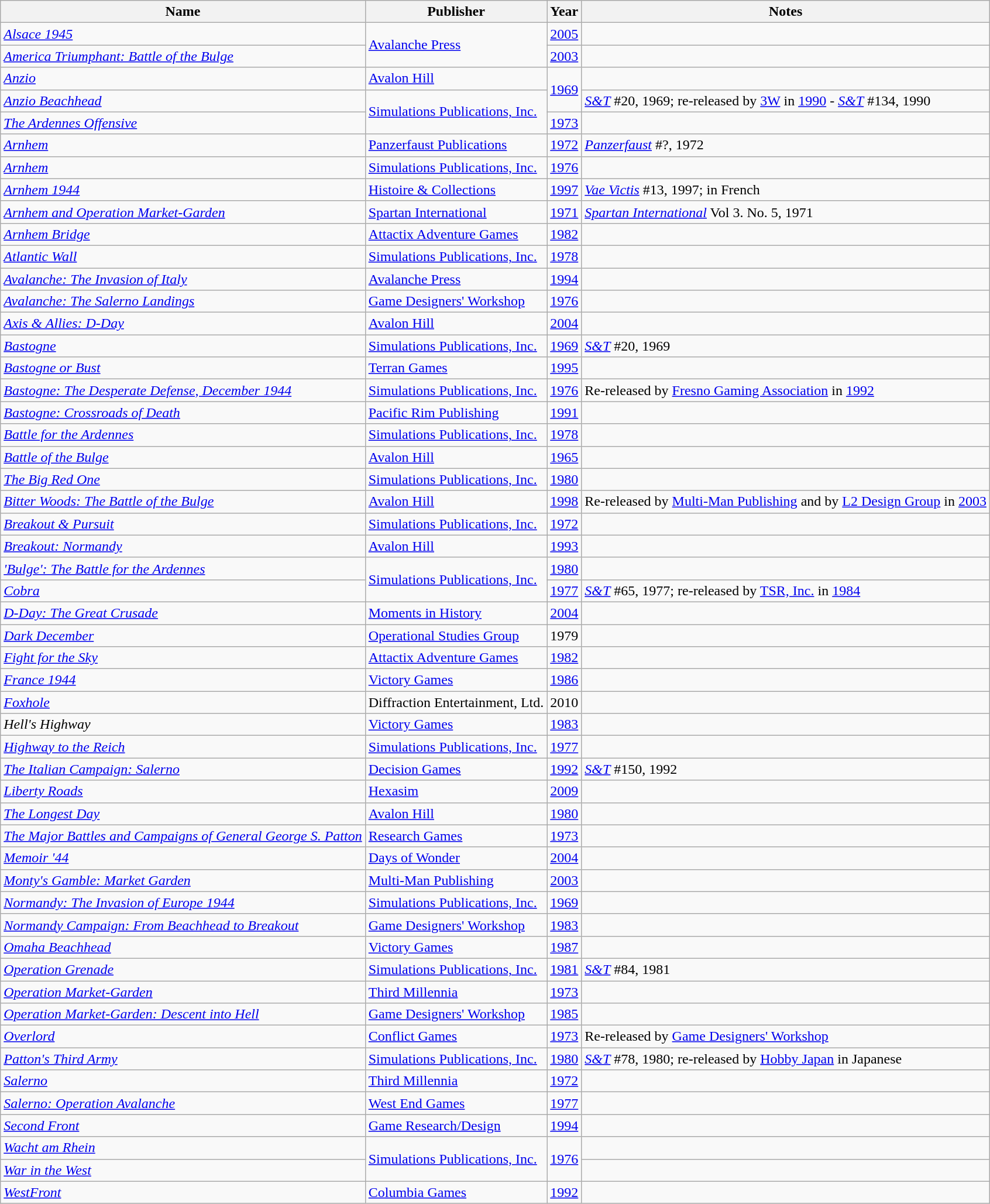<table class="wikitable">
<tr>
<th>Name</th>
<th>Publisher</th>
<th>Year</th>
<th>Notes</th>
</tr>
<tr>
<td><em><a href='#'>Alsace 1945</a></em></td>
<td rowspan="2"><a href='#'>Avalanche Press</a></td>
<td><a href='#'>2005</a></td>
<td></td>
</tr>
<tr>
<td><em><a href='#'>America Triumphant: Battle of the Bulge</a></em></td>
<td><a href='#'>2003</a></td>
<td></td>
</tr>
<tr>
<td><em><a href='#'>Anzio</a></em></td>
<td><a href='#'>Avalon Hill</a></td>
<td rowspan="2"><a href='#'>1969</a></td>
<td></td>
</tr>
<tr>
<td><em><a href='#'>Anzio Beachhead</a></em></td>
<td rowspan="2"><a href='#'>Simulations Publications, Inc.</a></td>
<td><em><a href='#'>S&T</a></em> #20, 1969; re-released by <a href='#'>3W</a> in <a href='#'>1990</a> - <em><a href='#'>S&T</a></em> #134, 1990</td>
</tr>
<tr>
<td><em><a href='#'>The Ardennes Offensive</a></em></td>
<td><a href='#'>1973</a></td>
<td></td>
</tr>
<tr>
<td><em><a href='#'>Arnhem</a></em></td>
<td><a href='#'>Panzerfaust Publications</a></td>
<td><a href='#'>1972</a></td>
<td><em><a href='#'>Panzerfaust</a></em> #?, 1972</td>
</tr>
<tr>
<td><em><a href='#'>Arnhem</a></em></td>
<td><a href='#'>Simulations Publications, Inc.</a></td>
<td><a href='#'>1976</a></td>
<td></td>
</tr>
<tr>
<td><em><a href='#'>Arnhem 1944</a></em></td>
<td><a href='#'>Histoire & Collections</a></td>
<td><a href='#'>1997</a></td>
<td><em><a href='#'>Vae Victis</a></em> #13, 1997; in French</td>
</tr>
<tr>
<td><em><a href='#'>Arnhem and Operation Market-Garden</a></em></td>
<td><a href='#'>Spartan International</a></td>
<td><a href='#'>1971</a></td>
<td><em><a href='#'>Spartan International</a></em> Vol 3. No. 5, 1971</td>
</tr>
<tr>
<td><em><a href='#'>Arnhem Bridge</a></em></td>
<td><a href='#'>Attactix Adventure Games</a></td>
<td><a href='#'>1982</a></td>
<td></td>
</tr>
<tr>
<td><em><a href='#'>Atlantic Wall</a></em></td>
<td><a href='#'>Simulations Publications, Inc.</a></td>
<td><a href='#'>1978</a></td>
<td></td>
</tr>
<tr>
<td><em><a href='#'>Avalanche: The Invasion of Italy</a></em></td>
<td><a href='#'>Avalanche Press</a></td>
<td><a href='#'>1994</a></td>
<td></td>
</tr>
<tr>
<td><em><a href='#'>Avalanche: The Salerno Landings</a></em></td>
<td><a href='#'>Game Designers' Workshop</a></td>
<td><a href='#'>1976</a></td>
<td></td>
</tr>
<tr>
<td><em><a href='#'>Axis & Allies: D-Day</a></em></td>
<td><a href='#'>Avalon Hill</a></td>
<td><a href='#'>2004</a></td>
<td></td>
</tr>
<tr>
<td><em><a href='#'>Bastogne</a></em></td>
<td><a href='#'>Simulations Publications, Inc.</a></td>
<td><a href='#'>1969</a></td>
<td><em><a href='#'>S&T</a></em> #20, 1969</td>
</tr>
<tr>
<td><em><a href='#'>Bastogne or Bust</a></em></td>
<td><a href='#'>Terran Games</a></td>
<td><a href='#'>1995</a></td>
<td></td>
</tr>
<tr>
<td><em><a href='#'>Bastogne: The Desperate Defense, December 1944</a></em></td>
<td><a href='#'>Simulations Publications, Inc.</a></td>
<td><a href='#'>1976</a></td>
<td>Re-released by <a href='#'>Fresno Gaming Association</a> in <a href='#'>1992</a></td>
</tr>
<tr>
<td><em><a href='#'>Bastogne: Crossroads of Death</a></em></td>
<td><a href='#'>Pacific Rim Publishing</a></td>
<td><a href='#'>1991</a></td>
<td></td>
</tr>
<tr>
<td><em><a href='#'>Battle for the Ardennes</a></em></td>
<td><a href='#'>Simulations Publications, Inc.</a></td>
<td><a href='#'>1978</a></td>
<td></td>
</tr>
<tr>
<td><em><a href='#'>Battle of the Bulge</a></em></td>
<td><a href='#'>Avalon Hill</a></td>
<td><a href='#'>1965</a></td>
<td></td>
</tr>
<tr>
<td><em><a href='#'>The Big Red One</a></em></td>
<td><a href='#'>Simulations Publications, Inc.</a></td>
<td><a href='#'>1980</a></td>
<td></td>
</tr>
<tr>
<td><em><a href='#'>Bitter Woods: The Battle of the Bulge</a></em></td>
<td><a href='#'>Avalon Hill</a></td>
<td><a href='#'>1998</a></td>
<td>Re-released by <a href='#'>Multi-Man Publishing</a> and by <a href='#'>L2 Design Group</a> in <a href='#'>2003</a></td>
</tr>
<tr>
<td><em><a href='#'>Breakout & Pursuit</a></em></td>
<td><a href='#'>Simulations Publications, Inc.</a></td>
<td><a href='#'>1972</a></td>
<td></td>
</tr>
<tr>
<td><em><a href='#'>Breakout: Normandy</a></em></td>
<td><a href='#'>Avalon Hill</a></td>
<td><a href='#'>1993</a></td>
<td></td>
</tr>
<tr>
<td><em><a href='#'>'Bulge': The Battle for the Ardennes</a></em></td>
<td rowspan="2"><a href='#'>Simulations Publications, Inc.</a></td>
<td><a href='#'>1980</a></td>
<td></td>
</tr>
<tr>
<td><em><a href='#'>Cobra</a></em></td>
<td><a href='#'>1977</a></td>
<td><em><a href='#'>S&T</a></em> #65, 1977; re-released by <a href='#'>TSR, Inc.</a> in <a href='#'>1984</a></td>
</tr>
<tr>
<td><em><a href='#'>D-Day: The Great Crusade</a></em></td>
<td><a href='#'>Moments in History</a></td>
<td><a href='#'>2004</a></td>
<td></td>
</tr>
<tr>
<td><em><a href='#'>Dark December</a></em></td>
<td><a href='#'>Operational Studies Group</a></td>
<td>1979</td>
<td></td>
</tr>
<tr>
<td><em><a href='#'>Fight for the Sky</a></em></td>
<td><a href='#'>Attactix Adventure Games</a></td>
<td><a href='#'>1982</a></td>
<td></td>
</tr>
<tr>
<td><em><a href='#'>France 1944</a></em></td>
<td><a href='#'>Victory Games</a></td>
<td><a href='#'>1986</a></td>
<td></td>
</tr>
<tr>
<td><em><a href='#'>Foxhole</a></em></td>
<td>Diffraction Entertainment, Ltd.</td>
<td>2010</td>
<td></td>
</tr>
<tr>
<td><em>Hell's Highway</em></td>
<td><a href='#'>Victory Games</a></td>
<td><a href='#'>1983</a></td>
<td></td>
</tr>
<tr>
<td><em><a href='#'>Highway to the Reich</a></em></td>
<td><a href='#'>Simulations Publications, Inc.</a></td>
<td><a href='#'>1977</a></td>
<td></td>
</tr>
<tr>
<td><em><a href='#'>The Italian Campaign: Salerno</a></em></td>
<td><a href='#'>Decision Games</a></td>
<td><a href='#'>1992</a></td>
<td><em><a href='#'>S&T</a></em> #150, 1992</td>
</tr>
<tr>
<td><em><a href='#'>Liberty Roads</a></em></td>
<td><a href='#'>Hexasim</a></td>
<td><a href='#'>2009</a></td>
<td></td>
</tr>
<tr>
<td><em><a href='#'>The Longest Day</a></em></td>
<td><a href='#'>Avalon Hill</a></td>
<td><a href='#'>1980</a></td>
<td></td>
</tr>
<tr>
<td><em><a href='#'>The Major Battles and Campaigns of General George S. Patton</a></em></td>
<td><a href='#'>Research Games</a></td>
<td><a href='#'>1973</a></td>
<td></td>
</tr>
<tr>
<td><em><a href='#'>Memoir '44</a></em></td>
<td><a href='#'>Days of Wonder</a></td>
<td><a href='#'>2004</a></td>
<td></td>
</tr>
<tr>
<td><em><a href='#'>Monty's Gamble: Market Garden</a></em></td>
<td><a href='#'>Multi-Man Publishing</a></td>
<td><a href='#'>2003</a></td>
<td></td>
</tr>
<tr>
<td><em><a href='#'>Normandy: The Invasion of Europe 1944</a></em></td>
<td><a href='#'>Simulations Publications, Inc.</a></td>
<td><a href='#'>1969</a></td>
<td></td>
</tr>
<tr>
<td><em><a href='#'>Normandy Campaign: From Beachhead to Breakout</a></em></td>
<td><a href='#'>Game Designers' Workshop</a></td>
<td><a href='#'>1983</a></td>
<td></td>
</tr>
<tr>
<td><em><a href='#'>Omaha Beachhead</a></em></td>
<td><a href='#'>Victory Games</a></td>
<td><a href='#'>1987</a></td>
<td></td>
</tr>
<tr>
<td><em><a href='#'>Operation Grenade</a></em></td>
<td><a href='#'>Simulations Publications, Inc.</a></td>
<td><a href='#'>1981</a></td>
<td><em><a href='#'>S&T</a></em> #84, 1981</td>
</tr>
<tr>
<td><em><a href='#'>Operation Market-Garden</a></em></td>
<td><a href='#'>Third Millennia</a></td>
<td><a href='#'>1973</a></td>
<td></td>
</tr>
<tr>
<td><em><a href='#'>Operation Market-Garden: Descent into Hell</a></em></td>
<td><a href='#'>Game Designers' Workshop</a></td>
<td><a href='#'>1985</a></td>
<td></td>
</tr>
<tr>
<td><em><a href='#'>Overlord</a></em></td>
<td><a href='#'>Conflict Games</a></td>
<td><a href='#'>1973</a></td>
<td>Re-released by <a href='#'>Game Designers' Workshop</a></td>
</tr>
<tr>
<td><em><a href='#'>Patton's Third Army</a></em></td>
<td><a href='#'>Simulations Publications, Inc.</a></td>
<td><a href='#'>1980</a></td>
<td><em><a href='#'>S&T</a></em> #78, 1980; re-released by <a href='#'>Hobby Japan</a> in Japanese</td>
</tr>
<tr>
<td><em><a href='#'>Salerno</a></em></td>
<td><a href='#'>Third Millennia</a></td>
<td><a href='#'>1972</a></td>
<td></td>
</tr>
<tr>
<td><em><a href='#'>Salerno: Operation Avalanche</a></em></td>
<td><a href='#'>West End Games</a></td>
<td><a href='#'>1977</a></td>
<td></td>
</tr>
<tr>
<td><em><a href='#'>Second Front</a></em></td>
<td><a href='#'>Game Research/Design</a></td>
<td><a href='#'>1994</a></td>
<td></td>
</tr>
<tr>
<td><em><a href='#'>Wacht am Rhein</a></em></td>
<td rowspan="2"><a href='#'>Simulations Publications, Inc.</a></td>
<td rowspan="2"><a href='#'>1976</a></td>
<td></td>
</tr>
<tr>
<td><em><a href='#'>War in the West</a></em></td>
<td></td>
</tr>
<tr>
<td><em><a href='#'>WestFront</a></em></td>
<td><a href='#'>Columbia Games</a></td>
<td><a href='#'>1992</a></td>
<td></td>
</tr>
</table>
